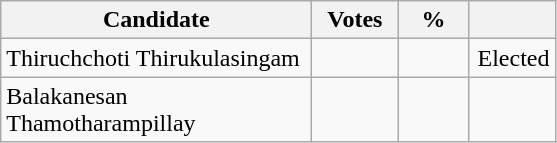<table class="wikitable" border="1" style="text-align:right;">
<tr>
<th align=left width="200">Candidate</th>
<th align=left width="50">Votes</th>
<th align=left width="40">%</th>
<th align=left width="50"></th>
</tr>
<tr>
<td align=left>Thiruchchoti Thirukulasingam</td>
<td></td>
<td></td>
<td>Elected</td>
</tr>
<tr>
<td align=left>Balakanesan Thamotharampillay</td>
<td></td>
<td></td>
<td></td>
</tr>
</table>
